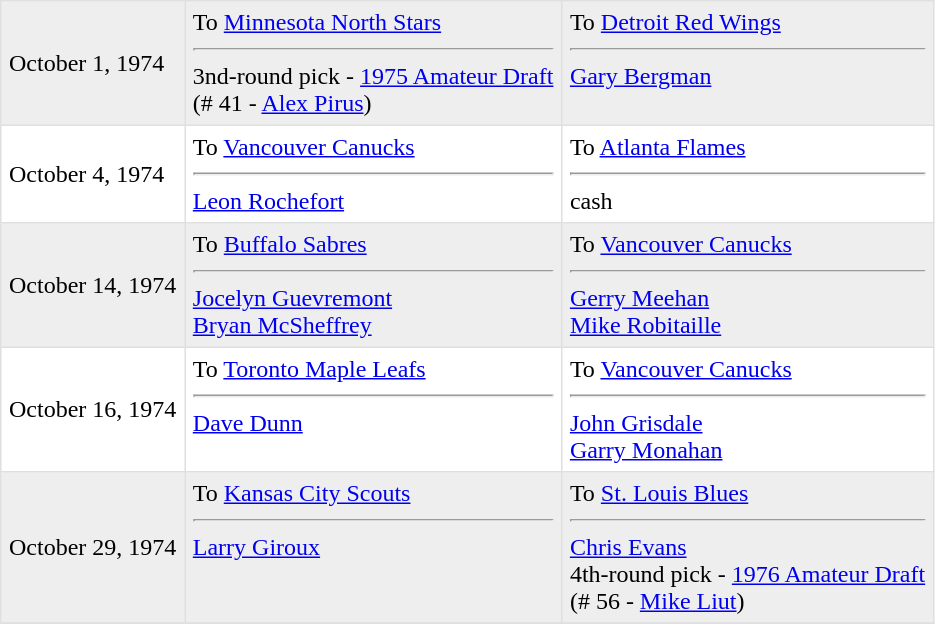<table border=1 style="border-collapse:collapse" bordercolor="#DFDFDF"  cellpadding="5">
<tr bgcolor="#eeeeee">
<td>October 1, 1974</td>
<td valign="top">To <a href='#'>Minnesota North Stars</a><hr>3nd-round pick - <a href='#'>1975 Amateur Draft</a><br>(# 41 - <a href='#'>Alex Pirus</a>)</td>
<td valign="top">To <a href='#'>Detroit Red Wings</a><hr><a href='#'>Gary Bergman</a></td>
</tr>
<tr>
<td>October 4, 1974</td>
<td valign="top">To <a href='#'>Vancouver Canucks</a><hr><a href='#'>Leon Rochefort</a></td>
<td valign="top">To <a href='#'>Atlanta Flames</a><hr>cash</td>
</tr>
<tr bgcolor="#eeeeee">
<td>October 14, 1974</td>
<td valign="top">To <a href='#'>Buffalo Sabres</a><hr><a href='#'>Jocelyn Guevremont</a><br><a href='#'>Bryan McSheffrey</a></td>
<td valign="top">To <a href='#'>Vancouver Canucks</a><hr><a href='#'>Gerry Meehan</a><br><a href='#'>Mike Robitaille</a></td>
</tr>
<tr>
<td>October 16, 1974</td>
<td valign="top">To <a href='#'>Toronto Maple Leafs</a><hr><a href='#'>Dave Dunn</a></td>
<td valign="top">To <a href='#'>Vancouver Canucks</a><hr><a href='#'>John Grisdale</a><br><a href='#'>Garry Monahan</a></td>
</tr>
<tr bgcolor="#eeeeee">
<td>October 29, 1974</td>
<td valign="top">To <a href='#'>Kansas City Scouts</a><hr><a href='#'>Larry Giroux</a></td>
<td valign="top">To <a href='#'>St. Louis Blues</a><hr><a href='#'>Chris Evans</a><br>4th-round pick - <a href='#'>1976 Amateur Draft</a><br>(# 56 - <a href='#'>Mike Liut</a>)</td>
</tr>
<tr>
</tr>
</table>
